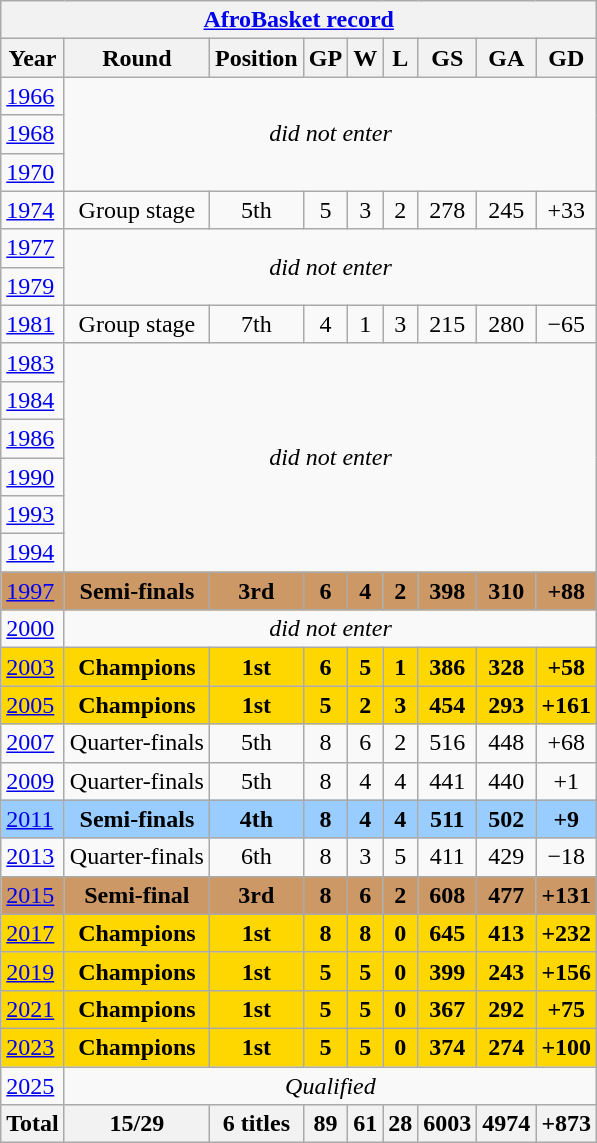<table class="wikitable" style="text-align: center;">
<tr>
<th colspan=9><a href='#'>AfroBasket record</a></th>
</tr>
<tr>
<th>Year</th>
<th>Round</th>
<th>Position</th>
<th>GP</th>
<th>W</th>
<th>L</th>
<th>GS</th>
<th>GA</th>
<th>GD</th>
</tr>
<tr>
<td align=left> <a href='#'>1966</a></td>
<td colspan="9" rowspan="3"><em>did not enter</em></td>
</tr>
<tr>
<td align=left> <a href='#'>1968</a></td>
</tr>
<tr>
<td align=left> <a href='#'>1970</a></td>
</tr>
<tr>
<td align=left> <a href='#'>1974</a></td>
<td>Group stage</td>
<td>5th</td>
<td>5</td>
<td>3</td>
<td>2</td>
<td>278</td>
<td>245</td>
<td>+33</td>
</tr>
<tr>
<td align=left> <a href='#'>1977</a></td>
<td colspan="9" rowspan="2"><em>did not enter</em></td>
</tr>
<tr>
<td align=left> <a href='#'>1979</a></td>
</tr>
<tr>
<td align=left> <a href='#'>1981</a></td>
<td>Group stage</td>
<td>7th</td>
<td>4</td>
<td>1</td>
<td>3</td>
<td>215</td>
<td>280</td>
<td>−65</td>
</tr>
<tr>
<td align=left> <a href='#'>1983</a></td>
<td colspan="9" rowspan="6"><em>did not enter</em></td>
</tr>
<tr>
<td align=left> <a href='#'>1984</a></td>
</tr>
<tr>
<td align=left> <a href='#'>1986</a></td>
</tr>
<tr>
<td align=left> <a href='#'>1990</a></td>
</tr>
<tr>
<td align=left> <a href='#'>1993</a></td>
</tr>
<tr>
<td align=left> <a href='#'>1994</a></td>
</tr>
<tr bgcolor=#cc9966>
<td align=left> <a href='#'>1997</a></td>
<td><strong>Semi-finals</strong></td>
<td><strong>3rd</strong></td>
<td><strong> 6 </strong></td>
<td><strong>4 </strong></td>
<td><strong> 2 </strong></td>
<td><strong>398</strong></td>
<td><strong>310</strong></td>
<td><strong>+88</strong></td>
</tr>
<tr>
<td align=left> <a href='#'>2000</a></td>
<td colspan="9" rowspan="1"><em>did not enter</em></td>
</tr>
<tr bgcolor=gold>
<td align=left> <a href='#'>2003</a></td>
<td><strong>Champions</strong></td>
<td><strong>1st</strong></td>
<td><strong>6</strong></td>
<td><strong>5</strong></td>
<td><strong>1</strong></td>
<td><strong>386</strong></td>
<td><strong>328</strong></td>
<td><strong>+58</strong></td>
</tr>
<tr bgcolor=gold>
<td align=left> <a href='#'>2005</a></td>
<td><strong>Champions</strong></td>
<td><strong>1st</strong></td>
<td><strong>5</strong></td>
<td><strong>2</strong></td>
<td><strong>3</strong></td>
<td><strong>454</strong></td>
<td><strong>293</strong></td>
<td><strong>+161</strong></td>
</tr>
<tr>
<td align=left> <a href='#'>2007</a></td>
<td>Quarter-finals</td>
<td>5th</td>
<td>8</td>
<td>6</td>
<td>2</td>
<td>516</td>
<td>448</td>
<td>+68</td>
</tr>
<tr>
<td align=left> <a href='#'>2009</a></td>
<td>Quarter-finals</td>
<td>5th</td>
<td>8</td>
<td>4</td>
<td>4</td>
<td>441</td>
<td>440</td>
<td>+1</td>
</tr>
<tr bgcolor=#9acdff>
<td align=left> <a href='#'>2011</a></td>
<td><strong>Semi-finals</strong></td>
<td><strong>4th</strong></td>
<td><strong>8</strong></td>
<td><strong>4</strong></td>
<td><strong>4</strong></td>
<td><strong>511</strong></td>
<td><strong>502</strong></td>
<td><strong>+9</strong></td>
</tr>
<tr>
<td align=left> <a href='#'>2013</a></td>
<td>Quarter-finals</td>
<td>6th</td>
<td>8</td>
<td>3</td>
<td>5</td>
<td>411</td>
<td>429</td>
<td>−18</td>
</tr>
<tr bgcolor=#cc9966>
<td align=left> <a href='#'>2015</a></td>
<td><strong>Semi-final</strong></td>
<td><strong>3rd</strong></td>
<td><strong>8</strong></td>
<td><strong>6</strong></td>
<td><strong>2</strong></td>
<td><strong>608</strong></td>
<td><strong>477</strong></td>
<td><strong>+131</strong></td>
</tr>
<tr bgcolor=gold>
<td align=left> <a href='#'>2017</a></td>
<td><strong>Champions</strong></td>
<td><strong>1st</strong></td>
<td><strong>8</strong></td>
<td><strong>8</strong></td>
<td><strong>0</strong></td>
<td><strong>645</strong></td>
<td><strong>413 </strong></td>
<td><strong>+232</strong></td>
</tr>
<tr bgcolor=gold>
<td align=left> <a href='#'>2019</a></td>
<td><strong>Champions</strong></td>
<td><strong>1st</strong></td>
<td><strong>5</strong></td>
<td><strong>5</strong></td>
<td><strong>0</strong></td>
<td><strong>399</strong></td>
<td><strong>243</strong></td>
<td><strong>+156</strong></td>
</tr>
<tr bgcolor=gold>
<td align=left> <a href='#'>2021</a></td>
<td><strong>Champions</strong></td>
<td><strong>1st</strong></td>
<td><strong>5</strong></td>
<td><strong>5</strong></td>
<td><strong>0</strong></td>
<td><strong>367</strong></td>
<td><strong>292</strong></td>
<td><strong>+75</strong></td>
</tr>
<tr bgcolor=gold>
<td align=left> <a href='#'>2023</a></td>
<td><strong>Champions</strong></td>
<td><strong>1st</strong></td>
<td><strong>5</strong></td>
<td><strong>5</strong></td>
<td><strong>0</strong></td>
<td><strong>374</strong></td>
<td><strong>274</strong></td>
<td><strong>+100</strong></td>
</tr>
<tr>
<td align=left> <a href='#'>2025</a></td>
<td colspan="9"><em>Qualified</em></td>
</tr>
<tr>
<th>Total</th>
<th>15/29</th>
<th>6 titles</th>
<th>89</th>
<th>61</th>
<th>28</th>
<th>6003</th>
<th>4974</th>
<th>+873</th>
</tr>
</table>
